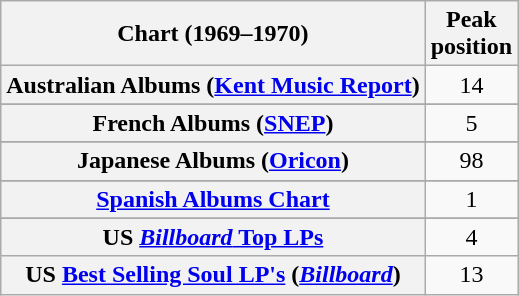<table class="wikitable sortable plainrowheaders">
<tr>
<th>Chart (1969–1970)</th>
<th>Peak<br>position</th>
</tr>
<tr>
<th scope="row">Australian Albums (<a href='#'>Kent Music Report</a>)</th>
<td align="center">14</td>
</tr>
<tr>
</tr>
<tr>
</tr>
<tr>
<th scope="row">French Albums (<a href='#'>SNEP</a>)</th>
<td align="center">5</td>
</tr>
<tr>
</tr>
<tr>
<th scope="row">Japanese Albums (<a href='#'>Oricon</a>)</th>
<td align="center">98</td>
</tr>
<tr>
</tr>
<tr>
<th scope="row"><a href='#'>Spanish Albums Chart</a></th>
<td style="text-align:center;">1</td>
</tr>
<tr>
</tr>
<tr>
<th scope="row">US <a href='#'><em>Billboard</em> Top LPs</a></th>
<td style="text-align:center;">4</td>
</tr>
<tr>
<th scope="row">US <a href='#'>Best Selling Soul LP's</a> (<em><a href='#'>Billboard</a></em>)</th>
<td style="text-align:center;">13</td>
</tr>
</table>
